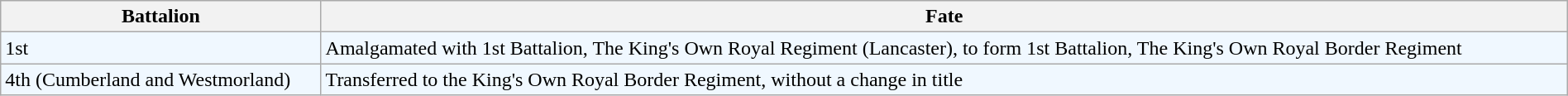<table class="wikitable" style="width:100%;">
<tr>
<th>Battalion</th>
<th>Fate</th>
</tr>
<tr style="background:#f0f8ff;">
<td>1st</td>
<td>Amalgamated with 1st Battalion, The King's Own Royal Regiment (Lancaster), to form 1st Battalion, The King's Own Royal Border Regiment</td>
</tr>
<tr style="background:#f0f8ff;">
<td>4th (Cumberland and Westmorland)</td>
<td>Transferred to the King's Own Royal Border Regiment, without a change in title</td>
</tr>
</table>
